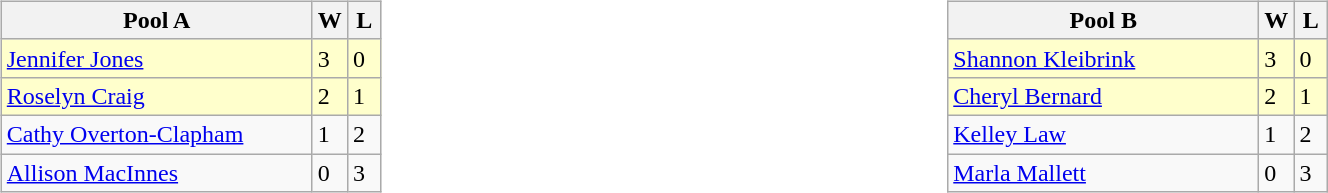<table>
<tr>
<td width=20% valign="top"><br><table class = "wikitable">
<tr align=center>
<th width=200>Pool A</th>
<th width=15>W</th>
<th width=15>L</th>
</tr>
<tr bgcolor=#ffffcc>
<td> <a href='#'>Jennifer Jones</a></td>
<td>3</td>
<td>0</td>
</tr>
<tr bgcolor=#ffffcc>
<td> <a href='#'>Roselyn Craig</a></td>
<td>2</td>
<td>1</td>
</tr>
<tr>
<td> <a href='#'>Cathy Overton-Clapham</a></td>
<td>1</td>
<td>2</td>
</tr>
<tr>
<td> <a href='#'>Allison MacInnes</a></td>
<td>0</td>
<td>3</td>
</tr>
</table>
</td>
<td width=20% valign="top"><br><table class = "wikitable">
<tr align=center>
<th width=200>Pool B</th>
<th width=15>W</th>
<th width=15>L</th>
</tr>
<tr bgcolor=#ffffcc>
<td> <a href='#'>Shannon Kleibrink</a></td>
<td>3</td>
<td>0</td>
</tr>
<tr bgcolor=#ffffcc>
<td> <a href='#'>Cheryl Bernard</a></td>
<td>2</td>
<td>1</td>
</tr>
<tr>
<td> <a href='#'>Kelley Law</a></td>
<td>1</td>
<td>2</td>
</tr>
<tr>
<td> <a href='#'>Marla Mallett</a></td>
<td>0</td>
<td>3</td>
</tr>
</table>
</td>
</tr>
</table>
